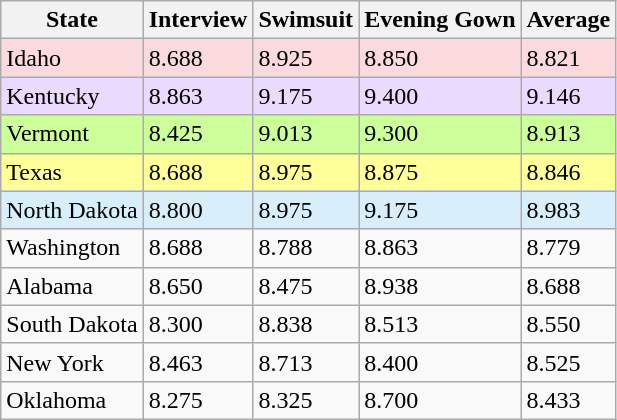<table class="wikitable sortable collapsible">
<tr>
<th>State</th>
<th>Interview</th>
<th>Swimsuit</th>
<th>Evening Gown</th>
<th>Average</th>
</tr>
<tr>
<td style="background-color:#FADADD;">Idaho</td>
<td style="background-color:#FADADD;">8.688</td>
<td style="background-color:#FADADD;">8.925</td>
<td style="background-color:#FADADD;">8.850</td>
<td style="background-color:#FADADD;">8.821</td>
</tr>
<tr>
<td style="background-color:#eadafd;">Kentucky</td>
<td style="background-color:#eadafd;">8.863</td>
<td style="background-color:#eadafd;">9.175</td>
<td style="background-color:#eadafd;">9.400</td>
<td style="background-color:#eadafd;">9.146</td>
</tr>
<tr>
<td style="background-color:#ccff99;">Vermont</td>
<td style="background-color:#ccff99;">8.425</td>
<td style="background-color:#ccff99;">9.013</td>
<td style="background-color:#ccff99;">9.300</td>
<td style="background-color:#ccff99;">8.913</td>
</tr>
<tr>
<td style="background-color:#ffff99;">Texas</td>
<td style="background-color:#ffff99;">8.688</td>
<td style="background-color:#ffff99;">8.975</td>
<td style="background-color:#ffff99;">8.875</td>
<td style="background-color:#ffff99;">8.846</td>
</tr>
<tr>
<td style="background-color:#d9eefb;">North Dakota</td>
<td style="background-color:#d9eefb;">8.800</td>
<td style="background-color:#d9eefb;">8.975</td>
<td style="background-color:#d9eefb;">9.175</td>
<td style="background-color:#d9eefb;">8.983</td>
</tr>
<tr>
<td>Washington</td>
<td>8.688</td>
<td>8.788</td>
<td>8.863</td>
<td>8.779</td>
</tr>
<tr>
<td>Alabama</td>
<td>8.650</td>
<td>8.475</td>
<td>8.938</td>
<td>8.688</td>
</tr>
<tr>
<td>South Dakota</td>
<td>8.300</td>
<td>8.838</td>
<td>8.513</td>
<td>8.550</td>
</tr>
<tr>
<td>New York</td>
<td>8.463</td>
<td>8.713</td>
<td>8.400</td>
<td>8.525</td>
</tr>
<tr>
<td>Oklahoma</td>
<td>8.275</td>
<td>8.325</td>
<td>8.700</td>
<td>8.433</td>
</tr>
</table>
